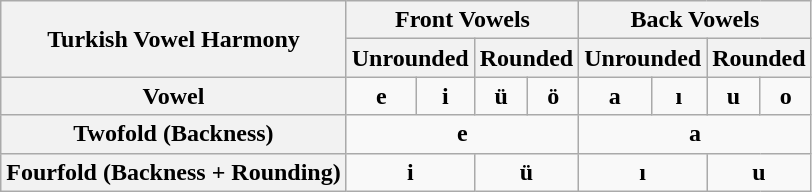<table class="wikitable" style="text-align: center; margin-left: 1em">
<tr>
<th rowspan="2">Turkish Vowel Harmony</th>
<th colspan="4">Front Vowels</th>
<th colspan="4">Back Vowels</th>
</tr>
<tr>
<th colspan="2">Unrounded</th>
<th colspan="2">Rounded</th>
<th colspan="2">Unrounded</th>
<th colspan="2">Rounded</th>
</tr>
<tr>
<th>Vowel</th>
<td style="border-right: 0;"><strong>e</strong> </td>
<td><strong>i</strong> </td>
<td><strong>ü</strong> </td>
<td style="border-left: 0;"><strong>ö</strong> </td>
<td><strong>a</strong> </td>
<td style="border-left: 0;"><strong>ı</strong> </td>
<td><strong>u</strong> </td>
<td style="border-left: 0;"><strong>o</strong> </td>
</tr>
<tr style="text-align: center;">
<th>Twofold (Backness)</th>
<td colspan="4"><strong>e</strong></td>
<td colspan="4"><strong>a</strong></td>
</tr>
<tr style="text-align: center;">
<th>Fourfold (Backness + Rounding)</th>
<td colspan="2"><strong>i</strong></td>
<td colspan="2"><strong>ü</strong></td>
<td colspan="2"><strong>ı</strong></td>
<td colspan="2"><strong>u</strong></td>
</tr>
</table>
